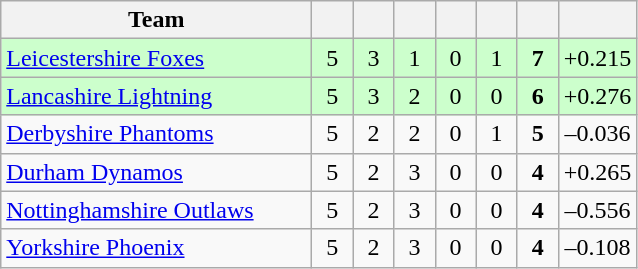<table class="wikitable" style="text-align: center;">
<tr>
<th width="200">Team</th>
<th width="20"></th>
<th width="20"></th>
<th width="20"></th>
<th width="20"></th>
<th width="20"></th>
<th width="20"></th>
<th width="35"></th>
</tr>
<tr bgcolor="#ccffcc">
<td align=left><a href='#'>Leicestershire Foxes</a></td>
<td>5</td>
<td>3</td>
<td>1</td>
<td>0</td>
<td>1</td>
<td><strong>7</strong></td>
<td>+0.215</td>
</tr>
<tr bgcolor="#ccffcc">
<td align=left><a href='#'>Lancashire Lightning</a></td>
<td>5</td>
<td>3</td>
<td>2</td>
<td>0</td>
<td>0</td>
<td><strong>6</strong></td>
<td>+0.276</td>
</tr>
<tr>
<td align=left><a href='#'>Derbyshire Phantoms</a></td>
<td>5</td>
<td>2</td>
<td>2</td>
<td>0</td>
<td>1</td>
<td><strong>5</strong></td>
<td>–0.036</td>
</tr>
<tr>
<td align=left><a href='#'>Durham Dynamos</a></td>
<td>5</td>
<td>2</td>
<td>3</td>
<td>0</td>
<td>0</td>
<td><strong>4</strong></td>
<td>+0.265</td>
</tr>
<tr>
<td align=left><a href='#'>Nottinghamshire Outlaws</a></td>
<td>5</td>
<td>2</td>
<td>3</td>
<td>0</td>
<td>0</td>
<td><strong>4</strong></td>
<td>–0.556</td>
</tr>
<tr>
<td align=left><a href='#'>Yorkshire Phoenix</a></td>
<td>5</td>
<td>2</td>
<td>3</td>
<td>0</td>
<td>0</td>
<td><strong>4</strong></td>
<td>–0.108</td>
</tr>
</table>
